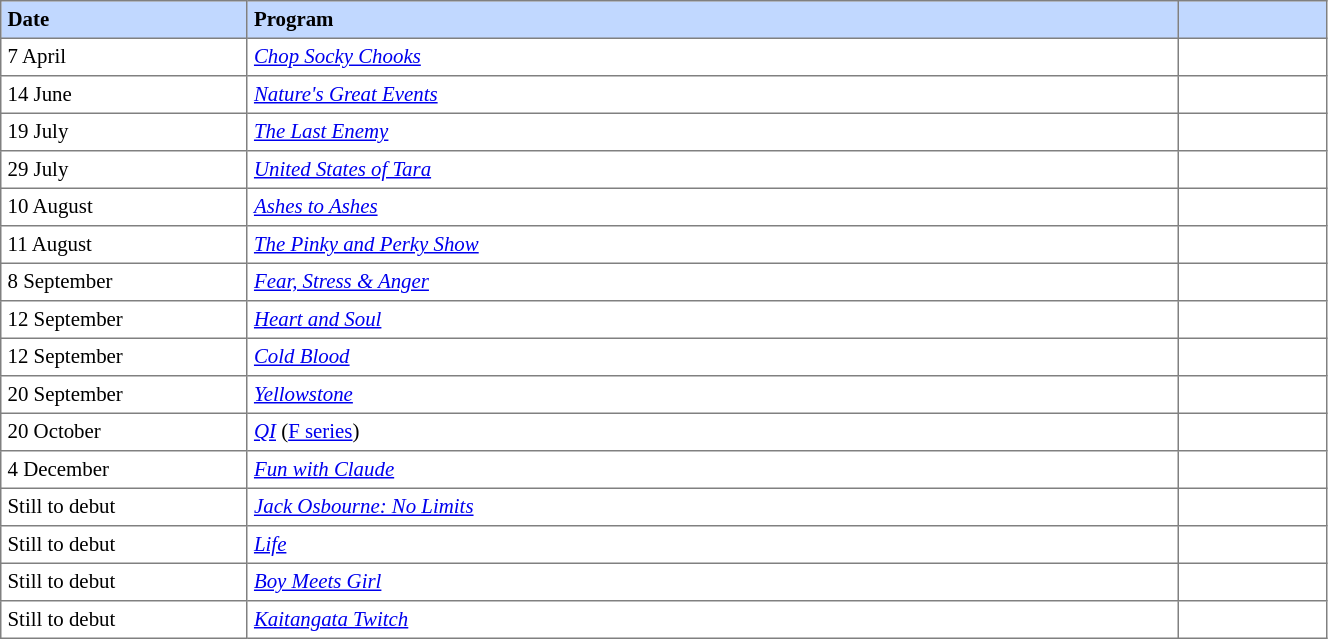<table border="1" cellpadding="4" cellspacing="0"  style="text-align:left; font-size:87%; border-collapse:collapse; width:70%;">
<tr style="background:#C1D8FF;">
<th width=6%>Date</th>
<th style="width:25%;">Program</th>
<th width=4%></th>
</tr>
<tr>
<td>7 April</td>
<td><em><a href='#'>Chop Socky Chooks</a></em></td>
<td></td>
</tr>
<tr>
<td>14 June</td>
<td><em><a href='#'>Nature's Great Events</a></em></td>
<td></td>
</tr>
<tr>
<td>19 July</td>
<td><em><a href='#'>The Last Enemy</a></em></td>
<td></td>
</tr>
<tr>
<td>29 July</td>
<td><em><a href='#'>United States of Tara</a></em></td>
<td></td>
</tr>
<tr>
<td>10 August</td>
<td><em><a href='#'>Ashes to Ashes</a></em></td>
<td></td>
</tr>
<tr>
<td>11 August</td>
<td><em><a href='#'>The Pinky and Perky Show</a></em></td>
<td></td>
</tr>
<tr>
<td>8 September</td>
<td><em><a href='#'>Fear, Stress & Anger</a></em></td>
<td></td>
</tr>
<tr>
<td>12 September</td>
<td><em><a href='#'>Heart and Soul</a></em></td>
<td></td>
</tr>
<tr>
<td>12 September</td>
<td><em><a href='#'>Cold Blood</a></em></td>
<td></td>
</tr>
<tr>
<td>20 September</td>
<td><em><a href='#'>Yellowstone</a></em></td>
<td></td>
</tr>
<tr>
<td>20 October</td>
<td><em><a href='#'>QI</a></em> (<a href='#'>F series</a>)</td>
<td></td>
</tr>
<tr>
<td>4 December</td>
<td><em><a href='#'>Fun with Claude</a></em></td>
<td></td>
</tr>
<tr>
<td>Still to debut</td>
<td><em><a href='#'>Jack Osbourne: No Limits</a></em></td>
<td></td>
</tr>
<tr>
<td>Still to debut</td>
<td><em><a href='#'>Life</a></em></td>
<td></td>
</tr>
<tr>
<td>Still to debut</td>
<td><em><a href='#'>Boy Meets Girl</a></em></td>
<td></td>
</tr>
<tr>
<td>Still to debut</td>
<td><em><a href='#'>Kaitangata Twitch</a></em></td>
<td></td>
</tr>
</table>
